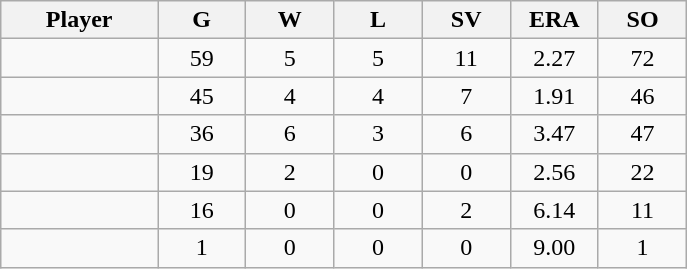<table class="wikitable sortable">
<tr>
<th bgcolor="#DDDDFF" width="16%">Player</th>
<th bgcolor="#DDDDFF" width="9%">G</th>
<th bgcolor="#DDDDFF" width="9%">W</th>
<th bgcolor="#DDDDFF" width="9%">L</th>
<th bgcolor="#DDDDFF" width="9%">SV</th>
<th bgcolor="#DDDDFF" width="9%">ERA</th>
<th bgcolor="#DDDDFF" width="9%">SO</th>
</tr>
<tr align="center">
<td></td>
<td>59</td>
<td>5</td>
<td>5</td>
<td>11</td>
<td>2.27</td>
<td>72</td>
</tr>
<tr align="center">
<td></td>
<td>45</td>
<td>4</td>
<td>4</td>
<td>7</td>
<td>1.91</td>
<td>46</td>
</tr>
<tr align="center">
<td></td>
<td>36</td>
<td>6</td>
<td>3</td>
<td>6</td>
<td>3.47</td>
<td>47</td>
</tr>
<tr align="center">
<td></td>
<td>19</td>
<td>2</td>
<td>0</td>
<td>0</td>
<td>2.56</td>
<td>22</td>
</tr>
<tr align="center">
<td></td>
<td>16</td>
<td>0</td>
<td>0</td>
<td>2</td>
<td>6.14</td>
<td>11</td>
</tr>
<tr align="center">
<td></td>
<td>1</td>
<td>0</td>
<td>0</td>
<td>0</td>
<td>9.00</td>
<td>1</td>
</tr>
</table>
